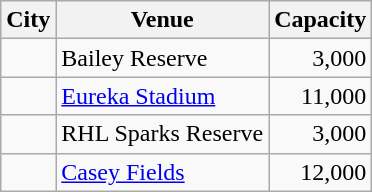<table class="wikitable">
<tr>
<th>City </th>
<th>Venue </th>
<th>Capacity</th>
</tr>
<tr>
<td></td>
<td>Bailey Reserve</td>
<td align=right>3,000</td>
</tr>
<tr>
<td></td>
<td><a href='#'>Eureka Stadium</a></td>
<td align=right>11,000</td>
</tr>
<tr>
<td></td>
<td>RHL Sparks Reserve</td>
<td align=right>3,000</td>
</tr>
<tr>
<td></td>
<td><a href='#'>Casey Fields</a></td>
<td align=right>12,000</td>
</tr>
</table>
